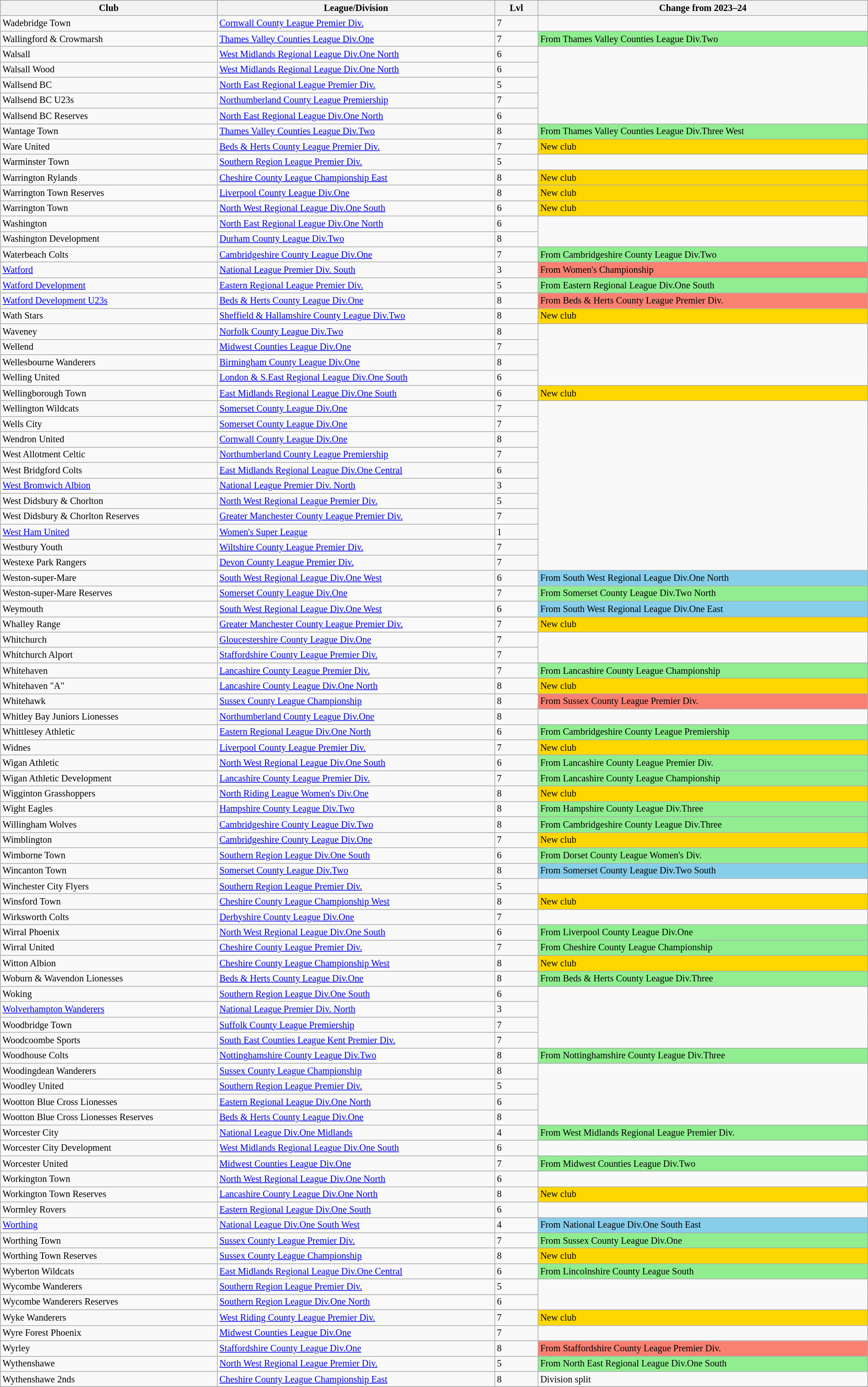<table class="wikitable sortable" width=100% style="font-size:85%">
<tr>
<th width=25%>Club</th>
<th width=32%>League/Division</th>
<th width=5%>Lvl</th>
<th width=38%>Change from 2023–24</th>
</tr>
<tr>
<td>Wadebridge Town</td>
<td><a href='#'>Cornwall County League Premier Div.</a></td>
<td>7</td>
</tr>
<tr>
<td>Wallingford & Crowmarsh</td>
<td><a href='#'>Thames Valley Counties League Div.One</a></td>
<td>7</td>
<td style="background:lightgreen">From Thames Valley Counties League Div.Two</td>
</tr>
<tr>
<td>Walsall</td>
<td><a href='#'>West Midlands Regional League Div.One North</a></td>
<td>6</td>
</tr>
<tr>
<td>Walsall Wood</td>
<td><a href='#'>West Midlands Regional League Div.One North</a></td>
<td>6</td>
</tr>
<tr>
<td>Wallsend BC</td>
<td><a href='#'>North East Regional League Premier Div.</a></td>
<td>5</td>
</tr>
<tr>
<td>Wallsend BC U23s</td>
<td><a href='#'>Northumberland County League Premiership</a></td>
<td>7</td>
</tr>
<tr>
<td>Wallsend BC Reserves</td>
<td><a href='#'>North East Regional League Div.One North</a></td>
<td>6</td>
</tr>
<tr>
<td>Wantage Town</td>
<td><a href='#'>Thames Valley Counties League Div.Two</a></td>
<td>8</td>
<td style="background:lightgreen">From Thames Valley Counties League Div.Three West</td>
</tr>
<tr>
<td>Ware United</td>
<td><a href='#'>Beds & Herts County League Premier Div.</a></td>
<td>7</td>
<td style="background:gold">New club</td>
</tr>
<tr>
<td>Warminster Town</td>
<td><a href='#'>Southern Region League Premier Div.</a></td>
<td>5</td>
</tr>
<tr>
<td>Warrington Rylands</td>
<td><a href='#'>Cheshire County League Championship East</a></td>
<td>8</td>
<td style="background:gold">New club</td>
</tr>
<tr>
<td>Warrington Town Reserves</td>
<td><a href='#'>Liverpool County League Div.One</a></td>
<td>8</td>
<td style="background:gold">New club</td>
</tr>
<tr>
<td>Warrington Town</td>
<td><a href='#'>North West Regional League Div.One South</a></td>
<td>6</td>
<td style="background:gold">New club</td>
</tr>
<tr>
<td>Washington</td>
<td><a href='#'>North East Regional League Div.One North</a></td>
<td>6</td>
</tr>
<tr>
<td>Washington Development</td>
<td><a href='#'>Durham County League Div.Two</a></td>
<td>8</td>
</tr>
<tr>
<td>Waterbeach Colts</td>
<td><a href='#'>Cambridgeshire County League Div.One</a></td>
<td>7</td>
<td style="background:lightgreen">From Cambridgeshire County League Div.Two</td>
</tr>
<tr>
<td><a href='#'>Watford</a></td>
<td><a href='#'>National League Premier Div. South</a></td>
<td>3</td>
<td style="background:salmon">From Women's Championship</td>
</tr>
<tr>
<td><a href='#'>Watford Development</a></td>
<td><a href='#'>Eastern Regional League Premier Div.</a></td>
<td>5</td>
<td style="background:lightgreen">From Eastern Regional League Div.One South</td>
</tr>
<tr>
<td><a href='#'>Watford Development U23s</a></td>
<td><a href='#'>Beds & Herts County League Div.One</a></td>
<td>8</td>
<td style="background:salmon">From Beds & Herts County League Premier Div.</td>
</tr>
<tr>
<td>Wath Stars</td>
<td><a href='#'>Sheffield & Hallamshire County League Div.Two</a></td>
<td>8</td>
<td style="background:gold">New club</td>
</tr>
<tr>
<td>Waveney</td>
<td><a href='#'>Norfolk County League Div.Two</a></td>
<td>8</td>
</tr>
<tr>
<td>Wellend</td>
<td><a href='#'>Midwest Counties League Div.One</a></td>
<td>7</td>
</tr>
<tr>
<td>Wellesbourne Wanderers</td>
<td><a href='#'>Birmingham County League Div.One</a></td>
<td>8</td>
</tr>
<tr>
<td>Welling United</td>
<td><a href='#'>London & S.East Regional League Div.One South</a></td>
<td>6</td>
</tr>
<tr>
<td>Wellingborough Town</td>
<td><a href='#'>East Midlands Regional League Div.One South</a></td>
<td>6</td>
<td style="background:gold">New club</td>
</tr>
<tr>
<td>Wellington Wildcats</td>
<td><a href='#'>Somerset County League Div.One</a></td>
<td>7</td>
</tr>
<tr>
<td>Wells City</td>
<td><a href='#'>Somerset County League Div.One</a></td>
<td>7</td>
</tr>
<tr>
<td>Wendron United</td>
<td><a href='#'>Cornwall County League Div.One</a></td>
<td>8</td>
</tr>
<tr>
<td>West Allotment Celtic</td>
<td><a href='#'>Northumberland County League Premiership</a></td>
<td>7</td>
</tr>
<tr>
<td>West Bridgford Colts</td>
<td><a href='#'>East Midlands Regional League Div.One Central</a></td>
<td>6</td>
</tr>
<tr>
<td><a href='#'>West Bromwich Albion</a></td>
<td><a href='#'>National League Premier Div. North</a></td>
<td>3</td>
</tr>
<tr>
<td>West Didsbury & Chorlton</td>
<td><a href='#'>North West Regional League Premier Div.</a></td>
<td>5</td>
</tr>
<tr>
<td>West Didsbury & Chorlton Reserves</td>
<td><a href='#'>Greater Manchester County League Premier Div.</a></td>
<td>7</td>
</tr>
<tr>
<td><a href='#'>West Ham United</a></td>
<td><a href='#'>Women's Super League</a></td>
<td>1</td>
</tr>
<tr>
<td>Westbury Youth</td>
<td><a href='#'>Wiltshire County League Premier Div.</a></td>
<td>7</td>
</tr>
<tr>
<td>Westexe Park Rangers</td>
<td><a href='#'>Devon County League Premier Div.</a></td>
<td>7</td>
</tr>
<tr>
<td>Weston-super-Mare</td>
<td><a href='#'>South West Regional League Div.One West</a></td>
<td>6</td>
<td style="background:skyblue">From South West Regional League Div.One North</td>
</tr>
<tr>
<td>Weston-super-Mare Reserves</td>
<td><a href='#'>Somerset County League Div.One</a></td>
<td>7</td>
<td style="background:lightgreen">From Somerset County League Div.Two North</td>
</tr>
<tr>
<td>Weymouth</td>
<td><a href='#'>South West Regional League Div.One West</a></td>
<td>6</td>
<td style="background:skyblue">From South West Regional League Div.One East</td>
</tr>
<tr>
<td>Whalley Range</td>
<td><a href='#'>Greater Manchester County League Premier Div.</a></td>
<td>7</td>
<td style="background:gold">New club</td>
</tr>
<tr>
<td>Whitchurch</td>
<td><a href='#'>Gloucestershire County League Div.One</a></td>
<td>7</td>
</tr>
<tr>
<td>Whitchurch Alport</td>
<td><a href='#'>Staffordshire County League Premier Div.</a></td>
<td>7</td>
</tr>
<tr>
<td>Whitehaven</td>
<td><a href='#'>Lancashire County League Premier Div.</a></td>
<td>7</td>
<td style="background:lightgreen">From Lancashire County League Championship</td>
</tr>
<tr>
<td>Whitehaven "A"</td>
<td><a href='#'>Lancashire County League Div.One North</a></td>
<td>8</td>
<td style="background:gold">New club</td>
</tr>
<tr>
<td>Whitehawk</td>
<td><a href='#'>Sussex County League Championship</a></td>
<td>8</td>
<td style="background:salmon">From Sussex County League Premier Div.</td>
</tr>
<tr>
<td>Whitley Bay Juniors Lionesses</td>
<td><a href='#'>Northumberland County League Div.One</a></td>
<td>8</td>
</tr>
<tr>
<td>Whittlesey Athletic</td>
<td><a href='#'>Eastern Regional League Div.One North</a></td>
<td>6</td>
<td style="background:lightgreen">From Cambridgeshire County League Premiership</td>
</tr>
<tr>
<td>Widnes</td>
<td><a href='#'>Liverpool County League Premier Div.</a></td>
<td>7</td>
<td style="background:gold">New club</td>
</tr>
<tr>
<td>Wigan Athletic</td>
<td><a href='#'>North West Regional League Div.One South</a></td>
<td>6</td>
<td style="background:lightgreen">From Lancashire County League Premier Div.</td>
</tr>
<tr>
<td>Wigan Athletic Development</td>
<td><a href='#'>Lancashire County League Premier Div.</a></td>
<td>7</td>
<td style="background:lightgreen">From Lancashire County League Championship</td>
</tr>
<tr>
<td>Wigginton Grasshoppers</td>
<td><a href='#'>North Riding League Women's Div.One</a></td>
<td>8</td>
<td style="background:gold">New club</td>
</tr>
<tr>
<td>Wight Eagles</td>
<td><a href='#'>Hampshire County League Div.Two</a></td>
<td>8</td>
<td style="background:lightgreen">From Hampshire County League Div.Three</td>
</tr>
<tr>
<td>Willingham Wolves</td>
<td><a href='#'>Cambridgeshire County League Div.Two</a></td>
<td>8</td>
<td style="background:lightgreen">From Cambridgeshire County League Div.Three</td>
</tr>
<tr>
<td>Wimblington</td>
<td><a href='#'>Cambridgeshire County League Div.One</a></td>
<td>7</td>
<td style="background:gold">New club</td>
</tr>
<tr>
<td>Wimborne Town</td>
<td><a href='#'>Southern Region League Div.One South</a></td>
<td>6</td>
<td style="background:lightgreen">From Dorset County League Women's Div.</td>
</tr>
<tr>
<td>Wincanton Town</td>
<td><a href='#'>Somerset County League Div.Two</a></td>
<td>8</td>
<td style="background:skyblue">From Somerset County League Div.Two South</td>
</tr>
<tr>
<td>Winchester City Flyers</td>
<td><a href='#'>Southern Region League Premier Div.</a></td>
<td>5</td>
</tr>
<tr>
<td>Winsford Town</td>
<td><a href='#'>Cheshire County League Championship West</a></td>
<td>8</td>
<td style="background:gold">New club</td>
</tr>
<tr>
<td>Wirksworth Colts</td>
<td><a href='#'>Derbyshire County League Div.One</a></td>
<td>7</td>
</tr>
<tr>
<td>Wirral Phoenix</td>
<td><a href='#'>North West Regional League Div.One South</a></td>
<td>6</td>
<td style="background:lightgreen">From Liverpool County League Div.One</td>
</tr>
<tr>
<td>Wirral United</td>
<td><a href='#'>Cheshire County League Premier Div.</a></td>
<td>7</td>
<td style="background:lightgreen">From Cheshire County League Championship</td>
</tr>
<tr>
<td>Witton Albion</td>
<td><a href='#'>Cheshire County League Championship West</a></td>
<td>8</td>
<td style="background:gold">New club</td>
</tr>
<tr>
<td>Woburn & Wavendon Lionesses</td>
<td><a href='#'>Beds & Herts County League Div.One</a></td>
<td>8</td>
<td style="background:lightgreen">From Beds & Herts County League Div.Three</td>
</tr>
<tr>
<td>Woking</td>
<td><a href='#'>Southern Region League Div.One South</a></td>
<td>6</td>
</tr>
<tr>
<td><a href='#'>Wolverhampton Wanderers</a></td>
<td><a href='#'>National League Premier Div. North</a></td>
<td>3</td>
</tr>
<tr>
<td>Woodbridge Town</td>
<td><a href='#'>Suffolk County League Premiership</a></td>
<td>7</td>
</tr>
<tr>
<td>Woodcoombe Sports</td>
<td><a href='#'>South East Counties League Kent Premier Div.</a></td>
<td>7</td>
</tr>
<tr>
<td>Woodhouse Colts</td>
<td><a href='#'>Nottinghamshire County League Div.Two</a></td>
<td>8</td>
<td style="background:lightgreen">From Nottinghamshire County League Div.Three</td>
</tr>
<tr>
<td>Woodingdean Wanderers</td>
<td><a href='#'>Sussex County League Championship</a></td>
<td>8</td>
</tr>
<tr>
<td>Woodley United</td>
<td><a href='#'>Southern Region League Premier Div.</a></td>
<td>5</td>
</tr>
<tr>
<td>Wootton Blue Cross Lionesses</td>
<td><a href='#'>Eastern Regional League Div.One North</a></td>
<td>6</td>
</tr>
<tr>
<td>Wootton Blue Cross Lionesses Reserves</td>
<td><a href='#'>Beds & Herts County League Div.One</a></td>
<td>8</td>
</tr>
<tr>
<td>Worcester City</td>
<td><a href='#'>National League Div.One Midlands</a></td>
<td>4</td>
<td style="background:lightgreen">From West Midlands Regional League Premier Div.</td>
</tr>
<tr>
<td>Worcester City Development</td>
<td><a href='#'>West Midlands Regional League Div.One South</a></td>
<td>6</td>
</tr>
<tr>
<td>Worcester United</td>
<td><a href='#'>Midwest Counties League Div.One</a></td>
<td>7</td>
<td style="background:lightgreen">From Midwest Counties League Div.Two</td>
</tr>
<tr>
<td>Workington Town</td>
<td><a href='#'>North West Regional League Div.One North</a></td>
<td>6</td>
</tr>
<tr>
<td>Workington Town Reserves</td>
<td><a href='#'>Lancashire County League Div.One North</a></td>
<td>8</td>
<td style="background:gold">New club</td>
</tr>
<tr>
<td>Wormley Rovers</td>
<td><a href='#'>Eastern Regional League Div.One South</a></td>
<td>6</td>
</tr>
<tr>
<td><a href='#'>Worthing</a></td>
<td><a href='#'>National League Div.One South West</a></td>
<td>4</td>
<td style="background:skyblue">From National League Div.One South East</td>
</tr>
<tr>
<td>Worthing Town</td>
<td><a href='#'>Sussex County League Premier Div.</a></td>
<td>7</td>
<td style="background:lightgreen">From Sussex County League Div.One</td>
</tr>
<tr>
<td>Worthing Town Reserves</td>
<td><a href='#'>Sussex County League Championship</a></td>
<td>8</td>
<td style="background:gold">New club</td>
</tr>
<tr>
<td>Wyberton Wildcats</td>
<td><a href='#'>East Midlands Regional League Div.One Central</a></td>
<td>6</td>
<td style="background:lightgreen">From Lincolnshire County League South</td>
</tr>
<tr>
<td>Wycombe Wanderers</td>
<td><a href='#'>Southern Region League Premier Div.</a></td>
<td>5</td>
</tr>
<tr>
<td>Wycombe Wanderers Reserves</td>
<td><a href='#'>Southern Region League Div.One North</a></td>
<td>6</td>
</tr>
<tr>
<td>Wyke Wanderers</td>
<td><a href='#'>West Riding County League Premier Div.</a></td>
<td>7</td>
<td style="background:gold">New club</td>
</tr>
<tr>
<td>Wyre Forest Phoenix</td>
<td><a href='#'>Midwest Counties League Div.One</a></td>
<td>7</td>
</tr>
<tr>
<td>Wyrley</td>
<td><a href='#'>Staffordshire County League Div.One</a></td>
<td>8</td>
<td style="background:salmon">From Staffordshire County League Premier Div.</td>
</tr>
<tr>
<td>Wythenshawe</td>
<td><a href='#'>North West Regional League Premier Div.</a></td>
<td>5</td>
<td style="background:lightgreen">From North East Regional League Div.One South</td>
</tr>
<tr>
<td>Wythenshawe 2nds</td>
<td><a href='#'>Cheshire County League Championship East</a></td>
<td>8</td>
<td>Division split</td>
</tr>
<tr>
</tr>
</table>
